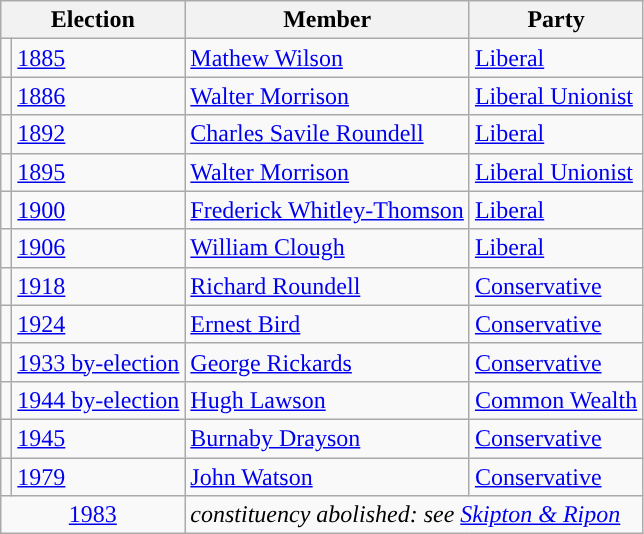<table class="wikitable">
<tr>
<th colspan="2">Election</th>
<th>Member</th>
<th>Party</th>
</tr>
<tr>
<td style="color:inherit;background-color: "></td>
<td><a href='#'>1885</a></td>
<td><a href='#'>Mathew Wilson</a></td>
<td><a href='#'>Liberal</a></td>
</tr>
<tr>
<td style="color:inherit;background-color: "></td>
<td><a href='#'>1886</a></td>
<td><a href='#'>Walter Morrison</a></td>
<td><a href='#'>Liberal Unionist</a></td>
</tr>
<tr>
<td style="color:inherit;background-color: "></td>
<td><a href='#'>1892</a></td>
<td><a href='#'>Charles Savile Roundell</a></td>
<td><a href='#'>Liberal</a></td>
</tr>
<tr>
<td style="color:inherit;background-color: "></td>
<td><a href='#'>1895</a></td>
<td><a href='#'>Walter Morrison</a></td>
<td><a href='#'>Liberal Unionist</a></td>
</tr>
<tr>
<td style="color:inherit;background-color: "></td>
<td><a href='#'>1900</a></td>
<td><a href='#'>Frederick Whitley-Thomson</a></td>
<td><a href='#'>Liberal</a></td>
</tr>
<tr>
<td style="color:inherit;background-color: "></td>
<td><a href='#'>1906</a></td>
<td><a href='#'>William Clough</a></td>
<td><a href='#'>Liberal</a></td>
</tr>
<tr>
<td style="color:inherit;background-color: "></td>
<td><a href='#'>1918</a></td>
<td><a href='#'>Richard Roundell</a></td>
<td><a href='#'>Conservative</a></td>
</tr>
<tr>
<td style="color:inherit;background-color: "></td>
<td><a href='#'>1924</a></td>
<td><a href='#'>Ernest Bird</a></td>
<td><a href='#'>Conservative</a></td>
</tr>
<tr>
<td style="color:inherit;background-color: "></td>
<td><a href='#'>1933 by-election</a></td>
<td><a href='#'>George Rickards</a></td>
<td><a href='#'>Conservative</a></td>
</tr>
<tr>
<td style="color:inherit;background-color: "></td>
<td><a href='#'>1944 by-election</a></td>
<td><a href='#'>Hugh Lawson</a></td>
<td><a href='#'>Common Wealth</a></td>
</tr>
<tr>
<td style="color:inherit;background-color: "></td>
<td><a href='#'>1945</a></td>
<td><a href='#'>Burnaby Drayson</a></td>
<td><a href='#'>Conservative</a></td>
</tr>
<tr>
<td style="color:inherit;background-color: "></td>
<td><a href='#'>1979</a></td>
<td><a href='#'>John Watson</a></td>
<td><a href='#'>Conservative</a></td>
</tr>
<tr>
<td colspan="2" align="center"><a href='#'>1983</a></td>
<td colspan="2"><em>constituency abolished: see <a href='#'>Skipton & Ripon</a></em></td>
</tr>
</table>
